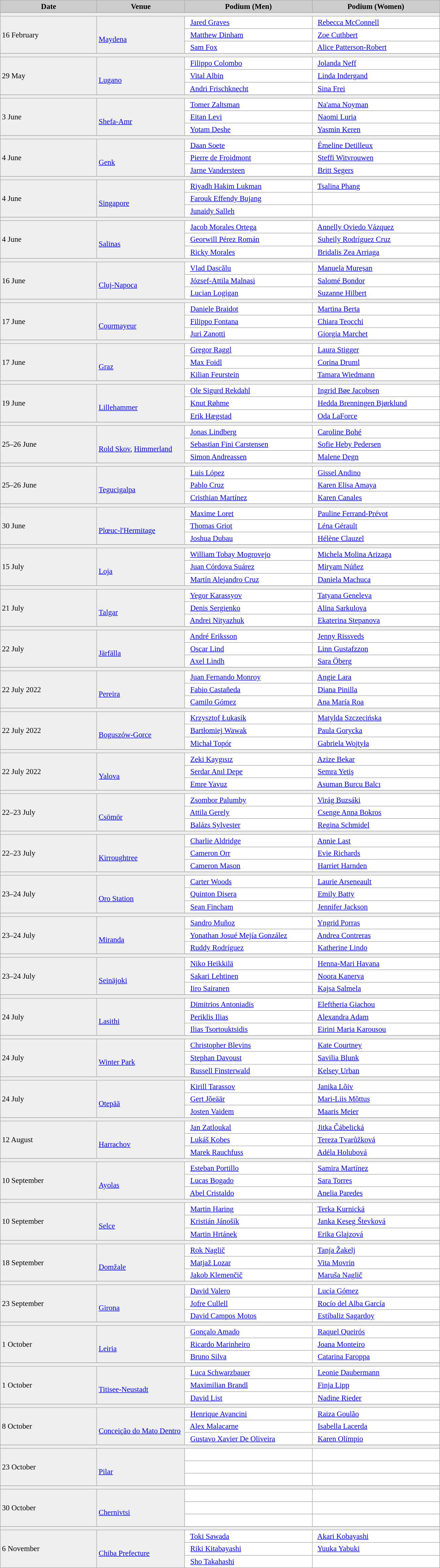<table class="wikitable" width=70% bgcolor="#f7f8ff" cellpadding="3" cellspacing="0" border="1" style="font-size: 95%; border: gray solid 1px; border-collapse: collapse;">
<tr bgcolor="#CCCCCC">
<td align="center"><strong>Date</strong></td>
<td width=20% align="center"><strong>Venue</strong></td>
<td width=29% align="center"><strong>Podium (Men)</strong></td>
<td width=29% align="center"><strong>Podium (Women)</strong></td>
</tr>
<tr bgcolor="#EFEFEF">
<td colspan=4></td>
</tr>
<tr bgcolor="#EFEFEF">
<td rowspan=3>16 February</td>
<td rowspan=3><br><a href='#'>Maydena</a></td>
<td bgcolor="#ffffff">   <a href='#'>Jared Graves</a></td>
<td bgcolor="#ffffff">   <a href='#'>Rebecca McConnell</a></td>
</tr>
<tr>
<td bgcolor="#ffffff">   <a href='#'>Matthew Dinham</a></td>
<td bgcolor="#ffffff">   <a href='#'>Zoe Cuthbert</a></td>
</tr>
<tr>
<td bgcolor="#ffffff">   <a href='#'>Sam Fox</a></td>
<td bgcolor="#ffffff">   <a href='#'>Alice Patterson-Robert</a></td>
</tr>
<tr>
</tr>
<tr bgcolor="#EFEFEF">
<td colspan=4></td>
</tr>
<tr bgcolor="#EFEFEF">
<td rowspan=3>29 May</td>
<td rowspan=3><br><a href='#'>Lugano</a></td>
<td bgcolor="#ffffff">   <a href='#'>Filippo Colombo</a></td>
<td bgcolor="#ffffff">   <a href='#'>Jolanda Neff</a></td>
</tr>
<tr>
<td bgcolor="#ffffff">   <a href='#'>Vital Albin</a></td>
<td bgcolor="#ffffff">   <a href='#'>Linda Indergand</a></td>
</tr>
<tr>
<td bgcolor="#ffffff">   <a href='#'>Andri Frischknecht</a></td>
<td bgcolor="#ffffff">   <a href='#'>Sina Frei</a></td>
</tr>
<tr>
</tr>
<tr bgcolor="#EFEFEF">
<td colspan=4></td>
</tr>
<tr bgcolor="#EFEFEF">
<td rowspan=3>3 June</td>
<td rowspan=3><br><a href='#'>Shefa-Amr</a></td>
<td bgcolor="#ffffff">   <a href='#'>Tomer Zaltsman</a></td>
<td bgcolor="#ffffff">   <a href='#'>Na'ama Noyman</a></td>
</tr>
<tr>
<td bgcolor="#ffffff">   <a href='#'>Eitan Levi</a></td>
<td bgcolor="#ffffff">   <a href='#'>Naomi Luria</a></td>
</tr>
<tr>
<td bgcolor="#ffffff">   <a href='#'>Yotam Deshe</a></td>
<td bgcolor="#ffffff">   <a href='#'>Yasmin Keren</a></td>
</tr>
<tr>
</tr>
<tr bgcolor="#EFEFEF">
<td colspan=4></td>
</tr>
<tr bgcolor="#EFEFEF">
<td rowspan=3>4 June</td>
<td rowspan=3><br><a href='#'>Genk</a></td>
<td bgcolor="#ffffff">   <a href='#'>Daan Soete</a></td>
<td bgcolor="#ffffff">   <a href='#'>Émeline Detilleux</a></td>
</tr>
<tr>
<td bgcolor="#ffffff">   <a href='#'>Pierre de Froidmont</a></td>
<td bgcolor="#ffffff">   <a href='#'>Steffi Witvrouwen</a></td>
</tr>
<tr>
<td bgcolor="#ffffff">   <a href='#'>Jarne Vandersteen</a></td>
<td bgcolor="#ffffff">   <a href='#'>Britt Segers</a></td>
</tr>
<tr>
</tr>
<tr bgcolor="#EFEFEF">
<td colspan=4></td>
</tr>
<tr bgcolor="#EFEFEF">
<td rowspan=3>4 June</td>
<td rowspan=3><br><a href='#'>Singapore</a></td>
<td bgcolor="#ffffff">   <a href='#'>Riyadh Hakim Lukman</a></td>
<td bgcolor="#ffffff">   <a href='#'>Tsalina Phang</a></td>
</tr>
<tr>
<td bgcolor="#ffffff">   <a href='#'>Farouk Effendy Bujang</a></td>
<td bgcolor="#ffffff">  </td>
</tr>
<tr>
<td bgcolor="#ffffff">   <a href='#'>Junaidy Salleh</a></td>
<td bgcolor="#ffffff">  </td>
</tr>
<tr>
</tr>
<tr bgcolor="#EFEFEF">
<td colspan=4></td>
</tr>
<tr bgcolor="#EFEFEF">
<td rowspan=3>4 June</td>
<td rowspan=3><br><a href='#'>Salinas</a></td>
<td bgcolor="#ffffff">   <a href='#'>Jacob Morales Ortega</a></td>
<td bgcolor="#ffffff">   <a href='#'>Annelly Oviedo Vázquez</a></td>
</tr>
<tr>
<td bgcolor="#ffffff">   <a href='#'>Georwill Pérez Román</a></td>
<td bgcolor="#ffffff">   <a href='#'>Suheily Rodríguez Cruz</a></td>
</tr>
<tr>
<td bgcolor="#ffffff">   <a href='#'>Ricky Morales</a></td>
<td bgcolor="#ffffff">   <a href='#'>Bridalis Zea Arriaga</a></td>
</tr>
<tr>
</tr>
<tr bgcolor="#EFEFEF">
<td colspan=4></td>
</tr>
<tr bgcolor="#EFEFEF">
<td rowspan=3>16 June</td>
<td rowspan=3><br><a href='#'>Cluj-Napoca</a></td>
<td bgcolor="#ffffff">   <a href='#'>Vlad Dascălu</a></td>
<td bgcolor="#ffffff">   <a href='#'>Manuela Mureșan</a></td>
</tr>
<tr>
<td bgcolor="#ffffff">   <a href='#'>József-Attila Malnasi</a></td>
<td bgcolor="#ffffff">   <a href='#'>Salomé Bondor</a></td>
</tr>
<tr>
<td bgcolor="#ffffff">   <a href='#'>Lucian Logigan</a></td>
<td bgcolor="#ffffff">   <a href='#'>Suzanne Hilbert</a></td>
</tr>
<tr>
</tr>
<tr bgcolor="#EFEFEF">
<td colspan=4></td>
</tr>
<tr bgcolor="#EFEFEF">
<td rowspan=3>17 June</td>
<td rowspan=3><br><a href='#'>Courmayeur</a></td>
<td bgcolor="#ffffff">   <a href='#'>Daniele Braidot</a></td>
<td bgcolor="#ffffff">   <a href='#'>Martina Berta</a></td>
</tr>
<tr>
<td bgcolor="#ffffff">   <a href='#'>Filippo Fontana</a></td>
<td bgcolor="#ffffff">   <a href='#'>Chiara Teocchi</a></td>
</tr>
<tr>
<td bgcolor="#ffffff">   <a href='#'>Juri Zanotti</a></td>
<td bgcolor="#ffffff">   <a href='#'>Giorgia Marchet</a></td>
</tr>
<tr>
</tr>
<tr bgcolor="#EFEFEF">
<td colspan=4></td>
</tr>
<tr bgcolor="#EFEFEF">
<td rowspan=3>17 June</td>
<td rowspan=3><br><a href='#'>Graz</a></td>
<td bgcolor="#ffffff">   <a href='#'>Gregor Raggl</a></td>
<td bgcolor="#ffffff">   <a href='#'>Laura Stigger</a></td>
</tr>
<tr>
<td bgcolor="#ffffff">   <a href='#'>Max Foidl</a></td>
<td bgcolor="#ffffff">   <a href='#'>Corina Druml</a></td>
</tr>
<tr>
<td bgcolor="#ffffff">   <a href='#'>Kilian Feurstein</a></td>
<td bgcolor="#ffffff">   <a href='#'>Tamara Wiedmann</a></td>
</tr>
<tr>
</tr>
<tr bgcolor="#EFEFEF">
<td colspan=4></td>
</tr>
<tr bgcolor="#EFEFEF">
<td rowspan=3>19 June</td>
<td rowspan=3><br><a href='#'>Lillehammer</a></td>
<td bgcolor="#ffffff">   <a href='#'>Ole Sigurd Rekdahl</a></td>
<td bgcolor="#ffffff">   <a href='#'>Ingrid Bøe Jacobsen</a></td>
</tr>
<tr>
<td bgcolor="#ffffff">   <a href='#'>Knut Røhme</a></td>
<td bgcolor="#ffffff">   <a href='#'>Hedda Brenningen Bjørklund</a></td>
</tr>
<tr>
<td bgcolor="#ffffff">   <a href='#'>Erik Hægstad</a></td>
<td bgcolor="#ffffff">   <a href='#'>Oda LaForce</a></td>
</tr>
<tr>
</tr>
<tr bgcolor="#EFEFEF">
<td colspan=4></td>
</tr>
<tr bgcolor="#EFEFEF">
<td rowspan=3>25–26 June</td>
<td rowspan=3><br><a href='#'>Rold Skov</a>, <a href='#'>Himmerland</a></td>
<td bgcolor="#ffffff">   <a href='#'>Jonas Lindberg</a></td>
<td bgcolor="#ffffff">   <a href='#'>Caroline Bohé</a></td>
</tr>
<tr>
<td bgcolor="#ffffff">   <a href='#'>Sebastian Fini Carstensen</a></td>
<td bgcolor="#ffffff">   <a href='#'>Sofie Heby Pedersen</a></td>
</tr>
<tr>
<td bgcolor="#ffffff">   <a href='#'>Simon Andreassen</a></td>
<td bgcolor="#ffffff">   <a href='#'>Malene Degn</a></td>
</tr>
<tr>
</tr>
<tr bgcolor="#EFEFEF">
<td colspan=4></td>
</tr>
<tr bgcolor="#EFEFEF">
<td rowspan=3>25–26 June</td>
<td rowspan=3><br><a href='#'>Tegucigalpa</a></td>
<td bgcolor="#ffffff">   <a href='#'>Luis López</a></td>
<td bgcolor="#ffffff">   <a href='#'>Gissel Andino</a></td>
</tr>
<tr>
<td bgcolor="#ffffff">   <a href='#'>Pablo Cruz</a></td>
<td bgcolor="#ffffff">   <a href='#'>Karen Elisa Amaya</a></td>
</tr>
<tr>
<td bgcolor="#ffffff">   <a href='#'>Cristhian Martínez</a></td>
<td bgcolor="#ffffff">   <a href='#'>Karen Canales</a></td>
</tr>
<tr>
</tr>
<tr bgcolor="#EFEFEF">
<td colspan=4></td>
</tr>
<tr bgcolor="#EFEFEF">
<td rowspan=3>30 June</td>
<td rowspan=3><br><a href='#'>Plœuc-l'Hermitage</a></td>
<td bgcolor="#ffffff">   <a href='#'>Maxime Loret</a></td>
<td bgcolor="#ffffff">   <a href='#'>Pauline Ferrand-Prévot</a></td>
</tr>
<tr>
<td bgcolor="#ffffff">   <a href='#'>Thomas Griot</a></td>
<td bgcolor="#ffffff">   <a href='#'>Léna Gérault</a></td>
</tr>
<tr>
<td bgcolor="#ffffff">   <a href='#'>Joshua Dubau</a></td>
<td bgcolor="#ffffff">   <a href='#'>Hélène Clauzel</a></td>
</tr>
<tr>
</tr>
<tr bgcolor="#EFEFEF">
<td colspan=4></td>
</tr>
<tr bgcolor="#EFEFEF">
<td rowspan=3>15 July</td>
<td rowspan=3><br><a href='#'>Loja</a></td>
<td bgcolor="#ffffff">   <a href='#'>William Tobay Mogrovejo</a></td>
<td bgcolor="#ffffff">   <a href='#'>Michela Molina Arizaga</a></td>
</tr>
<tr>
<td bgcolor="#ffffff">   <a href='#'>Juan Córdova Suárez</a></td>
<td bgcolor="#ffffff">   <a href='#'>Miryam Núñez</a></td>
</tr>
<tr>
<td bgcolor="#ffffff">   <a href='#'>Martín Alejandro Cruz</a></td>
<td bgcolor="#ffffff">   <a href='#'>Daniela Machuca</a></td>
</tr>
<tr>
</tr>
<tr bgcolor="#EFEFEF">
<td colspan=4></td>
</tr>
<tr bgcolor="#EFEFEF">
<td rowspan=3>21 July</td>
<td rowspan=3><br><a href='#'>Talgar</a></td>
<td bgcolor="#ffffff">   <a href='#'>Yegor Karassyov</a></td>
<td bgcolor="#ffffff">   <a href='#'>Tatyana Geneleva</a></td>
</tr>
<tr>
<td bgcolor="#ffffff">   <a href='#'>Denis Sergienko</a></td>
<td bgcolor="#ffffff">   <a href='#'>Alina Sarkulova</a></td>
</tr>
<tr>
<td bgcolor="#ffffff">   <a href='#'>Andrei Nityazhuk</a></td>
<td bgcolor="#ffffff">   <a href='#'>Ekaterina Stepanova</a></td>
</tr>
<tr>
</tr>
<tr bgcolor="#EFEFEF">
<td colspan=4></td>
</tr>
<tr bgcolor="#EFEFEF">
<td rowspan=3>22 July</td>
<td rowspan=3><br><a href='#'>Järfälla</a></td>
<td bgcolor="#ffffff">   <a href='#'>André Eriksson</a></td>
<td bgcolor="#ffffff">   <a href='#'>Jenny Rissveds</a></td>
</tr>
<tr>
<td bgcolor="#ffffff">   <a href='#'>Oscar Lind</a></td>
<td bgcolor="#ffffff">   <a href='#'>Linn Gustafzzon</a></td>
</tr>
<tr>
<td bgcolor="#ffffff">   <a href='#'>Axel Lindh</a></td>
<td bgcolor="#ffffff">   <a href='#'>Sara Öberg</a></td>
</tr>
<tr>
</tr>
<tr bgcolor="#EFEFEF">
<td colspan=4></td>
</tr>
<tr bgcolor="#EFEFEF">
<td rowspan=3>22 July 2022</td>
<td rowspan=3><br><a href='#'>Pereira</a></td>
<td bgcolor="#ffffff">   <a href='#'>Juan Fernando Monroy</a></td>
<td bgcolor="#ffffff">   <a href='#'>Angie Lara</a></td>
</tr>
<tr>
<td bgcolor="#ffffff">   <a href='#'>Fabio Castañeda</a></td>
<td bgcolor="#ffffff">   <a href='#'>Diana Pinilla</a></td>
</tr>
<tr>
<td bgcolor="#ffffff">   <a href='#'>Camilo Gómez</a></td>
<td bgcolor="#ffffff">   <a href='#'>Ana María Roa</a></td>
</tr>
<tr>
</tr>
<tr bgcolor="#EFEFEF">
<td colspan=4></td>
</tr>
<tr bgcolor="#EFEFEF">
<td rowspan=3>22 July 2022</td>
<td rowspan=3><br><a href='#'>Boguszów-Gorce</a></td>
<td bgcolor="#ffffff">   <a href='#'>Krzysztof Łukasik</a></td>
<td bgcolor="#ffffff">   <a href='#'>Matylda Szczecińska</a></td>
</tr>
<tr>
<td bgcolor="#ffffff">   <a href='#'>Bartłomiej Wawak</a></td>
<td bgcolor="#ffffff">   <a href='#'>Paula Gorycka</a></td>
</tr>
<tr>
<td bgcolor="#ffffff">   <a href='#'>Michał Topór</a></td>
<td bgcolor="#ffffff">   <a href='#'>Gabriela Wojtyła</a></td>
</tr>
<tr>
</tr>
<tr bgcolor="#EFEFEF">
<td colspan=4></td>
</tr>
<tr bgcolor="#EFEFEF">
<td rowspan=3>22 July 2022</td>
<td rowspan=3><br><a href='#'>Yalova</a></td>
<td bgcolor="#ffffff">   <a href='#'>Zeki Kaygısız</a></td>
<td bgcolor="#ffffff">   <a href='#'>Azize Bekar</a></td>
</tr>
<tr>
<td bgcolor="#ffffff">   <a href='#'>Serdar Anıl Depe</a></td>
<td bgcolor="#ffffff">   <a href='#'>Semra Yetiş</a></td>
</tr>
<tr>
<td bgcolor="#ffffff">   <a href='#'>Emre Yavuz</a></td>
<td bgcolor="#ffffff">   <a href='#'>Asuman Burcu Balcı</a></td>
</tr>
<tr>
</tr>
<tr bgcolor="#EFEFEF">
<td colspan=4></td>
</tr>
<tr bgcolor="#EFEFEF">
<td rowspan=3>22–23 July</td>
<td rowspan=3><br><a href='#'>Csömör</a></td>
<td bgcolor="#ffffff">   <a href='#'>Zsombor Palumby</a></td>
<td bgcolor="#ffffff">   <a href='#'>Virág Buzsáki</a></td>
</tr>
<tr>
<td bgcolor="#ffffff">   <a href='#'>Attila Gerely</a></td>
<td bgcolor="#ffffff">   <a href='#'>Csenge Anna Bokros</a></td>
</tr>
<tr>
<td bgcolor="#ffffff">   <a href='#'>Balázs Sylvester</a></td>
<td bgcolor="#ffffff">   <a href='#'>Regina Schmidel</a></td>
</tr>
<tr>
</tr>
<tr bgcolor="#EFEFEF">
<td colspan=4></td>
</tr>
<tr bgcolor="#EFEFEF">
<td rowspan=3>22–23 July</td>
<td rowspan=3><br><a href='#'>Kirroughtree</a></td>
<td bgcolor="#ffffff">   <a href='#'>Charlie Aldridge</a></td>
<td bgcolor="#ffffff">   <a href='#'>Annie Last</a></td>
</tr>
<tr>
<td bgcolor="#ffffff">   <a href='#'>Cameron Orr</a></td>
<td bgcolor="#ffffff">   <a href='#'>Evie Richards</a></td>
</tr>
<tr>
<td bgcolor="#ffffff">   <a href='#'>Cameron Mason</a></td>
<td bgcolor="#ffffff">   <a href='#'>Harriet Harnden</a></td>
</tr>
<tr>
</tr>
<tr bgcolor="#EFEFEF">
<td colspan=4></td>
</tr>
<tr bgcolor="#EFEFEF">
<td rowspan=3>23–24 July</td>
<td rowspan=3><br><a href='#'>Oro Station</a></td>
<td bgcolor="#ffffff">   <a href='#'>Carter Woods</a></td>
<td bgcolor="#ffffff">   <a href='#'>Laurie Arseneault</a></td>
</tr>
<tr>
<td bgcolor="#ffffff">   <a href='#'>Quinton Disera</a></td>
<td bgcolor="#ffffff">   <a href='#'>Emily Batty</a></td>
</tr>
<tr>
<td bgcolor="#ffffff">   <a href='#'>Sean Fincham</a></td>
<td bgcolor="#ffffff">   <a href='#'>Jennifer Jackson</a></td>
</tr>
<tr>
</tr>
<tr bgcolor="#EFEFEF">
<td colspan=4></td>
</tr>
<tr bgcolor="#EFEFEF">
<td rowspan=3>23–24 July</td>
<td rowspan=3><br><a href='#'>Miranda</a></td>
<td bgcolor="#ffffff">   <a href='#'>Sandro Muñoz</a></td>
<td bgcolor="#ffffff">   <a href='#'>Yngrid Porras</a></td>
</tr>
<tr>
<td bgcolor="#ffffff">   <a href='#'>Yonathan Josué Mejía González</a></td>
<td bgcolor="#ffffff">   <a href='#'>Andrea Contreras</a></td>
</tr>
<tr>
<td bgcolor="#ffffff">   <a href='#'>Ruddy Rodríguez</a></td>
<td bgcolor="#ffffff">   <a href='#'>Katherine Lindo</a></td>
</tr>
<tr>
</tr>
<tr bgcolor="#EFEFEF">
<td colspan=4></td>
</tr>
<tr bgcolor="#EFEFEF">
<td rowspan=3>23–24 July</td>
<td rowspan=3><br><a href='#'>Seinäjoki</a></td>
<td bgcolor="#ffffff">   <a href='#'>Niko Heikkilä</a></td>
<td bgcolor="#ffffff">   <a href='#'>Henna-Mari Havana</a></td>
</tr>
<tr>
<td bgcolor="#ffffff">   <a href='#'>Sakari Lehtinen</a></td>
<td bgcolor="#ffffff">   <a href='#'>Noora Kanerva</a></td>
</tr>
<tr>
<td bgcolor="#ffffff">   <a href='#'>Iiro Sairanen</a></td>
<td bgcolor="#ffffff">   <a href='#'>Kajsa Salmela</a></td>
</tr>
<tr>
</tr>
<tr bgcolor="#EFEFEF">
<td colspan=4></td>
</tr>
<tr bgcolor="#EFEFEF">
<td rowspan=3>24 July</td>
<td rowspan=3><br><a href='#'>Lasithi</a></td>
<td bgcolor="#ffffff">   <a href='#'>Dimitrios Antoniadis</a></td>
<td bgcolor="#ffffff">   <a href='#'>Eleftheria Giachou</a></td>
</tr>
<tr>
<td bgcolor="#ffffff">   <a href='#'>Periklis Ilias</a></td>
<td bgcolor="#ffffff">   <a href='#'>Alexandra Adam</a></td>
</tr>
<tr>
<td bgcolor="#ffffff">   <a href='#'>Ilias Tsortouktsidis</a></td>
<td bgcolor="#ffffff">   <a href='#'>Eirini Maria Karousou</a></td>
</tr>
<tr>
</tr>
<tr bgcolor="#EFEFEF">
<td colspan=4></td>
</tr>
<tr bgcolor="#EFEFEF">
<td rowspan=3>24 July</td>
<td rowspan=3><br><a href='#'>Winter Park</a></td>
<td bgcolor="#ffffff">   <a href='#'>Christopher Blevins</a></td>
<td bgcolor="#ffffff">   <a href='#'>Kate Courtney</a></td>
</tr>
<tr>
<td bgcolor="#ffffff">   <a href='#'>Stephan Davoust</a></td>
<td bgcolor="#ffffff">   <a href='#'>Savilia Blunk</a></td>
</tr>
<tr>
<td bgcolor="#ffffff">   <a href='#'>Russell Finsterwald</a></td>
<td bgcolor="#ffffff">   <a href='#'>Kelsey Urban</a></td>
</tr>
<tr>
</tr>
<tr bgcolor="#EFEFEF">
<td colspan=4></td>
</tr>
<tr bgcolor="#EFEFEF">
<td rowspan=3>24 July</td>
<td rowspan=3><br><a href='#'>Otepää</a></td>
<td bgcolor="#ffffff">   <a href='#'>Kirill Tarassov</a></td>
<td bgcolor="#ffffff">   <a href='#'>Janika Lõiv</a></td>
</tr>
<tr>
<td bgcolor="#ffffff">   <a href='#'>Gert Jõeäär</a></td>
<td bgcolor="#ffffff">   <a href='#'>Mari-Liis Mõttus</a></td>
</tr>
<tr>
<td bgcolor="#ffffff">   <a href='#'>Josten Vaidem</a></td>
<td bgcolor="#ffffff">   <a href='#'>Maaris Meier</a></td>
</tr>
<tr>
</tr>
<tr bgcolor="#EFEFEF">
<td colspan=4></td>
</tr>
<tr bgcolor="#EFEFEF">
<td rowspan=3>12 August</td>
<td rowspan=3><br><a href='#'>Harrachov</a></td>
<td bgcolor="#ffffff">   <a href='#'>Jan Zatloukal</a></td>
<td bgcolor="#ffffff">   <a href='#'>Jitka Čábelická</a></td>
</tr>
<tr>
<td bgcolor="#ffffff">   <a href='#'>Lukáš Kobes</a></td>
<td bgcolor="#ffffff">   <a href='#'>Tereza Tvarůžková</a></td>
</tr>
<tr>
<td bgcolor="#ffffff">   <a href='#'>Marek Rauchfuss</a></td>
<td bgcolor="#ffffff">   <a href='#'>Adéla Holubová</a></td>
</tr>
<tr>
</tr>
<tr bgcolor="#EFEFEF">
<td colspan=4></td>
</tr>
<tr bgcolor="#EFEFEF">
<td rowspan=3>10 September</td>
<td rowspan=3><br><a href='#'>Ayolas</a></td>
<td bgcolor="#ffffff">   <a href='#'>Esteban Portillo</a></td>
<td bgcolor="#ffffff">   <a href='#'>Samira Martínez</a></td>
</tr>
<tr>
<td bgcolor="#ffffff">   <a href='#'>Lucas Bogado</a></td>
<td bgcolor="#ffffff">   <a href='#'>Sara Torres</a></td>
</tr>
<tr>
<td bgcolor="#ffffff">   <a href='#'>Abel Cristaldo</a></td>
<td bgcolor="#ffffff">   <a href='#'>Anelia Paredes</a></td>
</tr>
<tr>
</tr>
<tr bgcolor="#EFEFEF">
<td colspan=4></td>
</tr>
<tr bgcolor="#EFEFEF">
<td rowspan=3>10 September</td>
<td rowspan=3><br><a href='#'>Selce</a></td>
<td bgcolor="#ffffff">   <a href='#'>Martin Haring</a></td>
<td bgcolor="#ffffff">   <a href='#'>Terka Kurnická</a></td>
</tr>
<tr>
<td bgcolor="#ffffff">   <a href='#'>Kristián Jánošík</a></td>
<td bgcolor="#ffffff">   <a href='#'>Janka Keseg Števková</a></td>
</tr>
<tr>
<td bgcolor="#ffffff">   <a href='#'>Martin Hrtánek</a></td>
<td bgcolor="#ffffff">   <a href='#'>Erika Glajzová</a></td>
</tr>
<tr>
</tr>
<tr bgcolor="#EFEFEF">
<td colspan=4></td>
</tr>
<tr bgcolor="#EFEFEF">
<td rowspan=3>18 September</td>
<td rowspan=3><br><a href='#'>Domžale</a></td>
<td bgcolor="#ffffff">   <a href='#'>Rok Naglič</a></td>
<td bgcolor="#ffffff">   <a href='#'>Tanja Žakelj</a></td>
</tr>
<tr>
<td bgcolor="#ffffff">   <a href='#'>Matjaž Lozar</a></td>
<td bgcolor="#ffffff">   <a href='#'>Vita Movrin</a></td>
</tr>
<tr>
<td bgcolor="#ffffff">   <a href='#'>Jakob Klemenčič</a></td>
<td bgcolor="#ffffff">   <a href='#'>Maruša Naglič</a></td>
</tr>
<tr>
</tr>
<tr bgcolor="#EFEFEF">
<td colspan=4></td>
</tr>
<tr bgcolor="#EFEFEF">
<td rowspan=3>23 September</td>
<td rowspan=3><br><a href='#'>Girona</a></td>
<td bgcolor="#ffffff">   <a href='#'>David Valero</a></td>
<td bgcolor="#ffffff">   <a href='#'>Lucía Gómez</a></td>
</tr>
<tr>
<td bgcolor="#ffffff">   <a href='#'>Jofre Cullell</a></td>
<td bgcolor="#ffffff">   <a href='#'>Rocío del Alba García</a></td>
</tr>
<tr>
<td bgcolor="#ffffff">   <a href='#'>David Campos Motos</a></td>
<td bgcolor="#ffffff">   <a href='#'>Estíbaliz Sagardoy</a></td>
</tr>
<tr>
</tr>
<tr bgcolor="#EFEFEF">
<td colspan=4></td>
</tr>
<tr bgcolor="#EFEFEF">
<td rowspan=3>1 October</td>
<td rowspan=3><br><a href='#'>Leiria</a></td>
<td bgcolor="#ffffff">   <a href='#'>Gonçalo Amado</a></td>
<td bgcolor="#ffffff">   <a href='#'>Raquel Queirós</a></td>
</tr>
<tr>
<td bgcolor="#ffffff">   <a href='#'>Ricardo Marinheiro</a></td>
<td bgcolor="#ffffff">   <a href='#'>Joana Monteiro</a></td>
</tr>
<tr>
<td bgcolor="#ffffff">   <a href='#'>Bruno Silva</a></td>
<td bgcolor="#ffffff">   <a href='#'>Catarina Faroppa</a></td>
</tr>
<tr>
</tr>
<tr bgcolor="#EFEFEF">
<td colspan=4></td>
</tr>
<tr bgcolor="#EFEFEF">
<td rowspan=3>1 October</td>
<td rowspan=3><br><a href='#'>Titisee-Neustadt</a></td>
<td bgcolor="#ffffff">   <a href='#'>Luca Schwarzbauer</a></td>
<td bgcolor="#ffffff">   <a href='#'>Leonie Daubermann</a></td>
</tr>
<tr>
<td bgcolor="#ffffff">   <a href='#'>Maximilian Brandl</a></td>
<td bgcolor="#ffffff">   <a href='#'>Finja Lipp</a></td>
</tr>
<tr>
<td bgcolor="#ffffff">   <a href='#'>David List</a></td>
<td bgcolor="#ffffff">   <a href='#'>Nadine Rieder</a></td>
</tr>
<tr>
</tr>
<tr bgcolor="#EFEFEF">
<td colspan=4></td>
</tr>
<tr bgcolor="#EFEFEF">
<td rowspan=3>8 October</td>
<td rowspan=3><br><a href='#'>Conceição do Mato Dentro</a></td>
<td bgcolor="#ffffff">   <a href='#'>Henrique Avancini</a></td>
<td bgcolor="#ffffff">   <a href='#'>Raiza Goulão</a></td>
</tr>
<tr>
<td bgcolor="#ffffff">   <a href='#'>Alex Malacarne</a></td>
<td bgcolor="#ffffff">   <a href='#'>Isabella Lacerda</a></td>
</tr>
<tr>
<td bgcolor="#ffffff">   <a href='#'>Gustavo Xavier De Oliveira</a></td>
<td bgcolor="#ffffff">   <a href='#'>Karen Olímpio</a></td>
</tr>
<tr>
</tr>
<tr bgcolor="#EFEFEF">
<td colspan=4></td>
</tr>
<tr bgcolor="#EFEFEF">
<td rowspan=3>23 October</td>
<td rowspan=3><br><a href='#'>Pilar</a></td>
<td bgcolor="#ffffff">  </td>
<td bgcolor="#ffffff">  </td>
</tr>
<tr>
<td bgcolor="#ffffff">  </td>
<td bgcolor="#ffffff">  </td>
</tr>
<tr>
<td bgcolor="#ffffff">  </td>
<td bgcolor="#ffffff">  </td>
</tr>
<tr>
</tr>
<tr bgcolor="#EFEFEF">
<td colspan=4></td>
</tr>
<tr bgcolor="#EFEFEF">
<td rowspan=3>30 October</td>
<td rowspan=3><br><a href='#'>Chernivtsi</a></td>
<td bgcolor="#ffffff">  </td>
<td bgcolor="#ffffff">  </td>
</tr>
<tr>
<td bgcolor="#ffffff">  </td>
<td bgcolor="#ffffff">  </td>
</tr>
<tr>
<td bgcolor="#ffffff">  </td>
<td bgcolor="#ffffff">  </td>
</tr>
<tr>
</tr>
<tr bgcolor="#EFEFEF">
<td colspan=4></td>
</tr>
<tr bgcolor="#EFEFEF">
<td rowspan=3>6 November</td>
<td rowspan=3><br><a href='#'>Chiba Prefecture</a></td>
<td bgcolor="#ffffff">   <a href='#'>Toki Sawada</a></td>
<td bgcolor="#ffffff">   <a href='#'>Akari Kobayashi</a></td>
</tr>
<tr>
<td bgcolor="#ffffff">   <a href='#'>Riki Kitabayashi</a></td>
<td bgcolor="#ffffff">   <a href='#'>Yuuka Yabuki</a></td>
</tr>
<tr>
<td bgcolor="#ffffff">   <a href='#'>Sho Takahashi</a></td>
<td bgcolor="#ffffff">  </td>
</tr>
</table>
